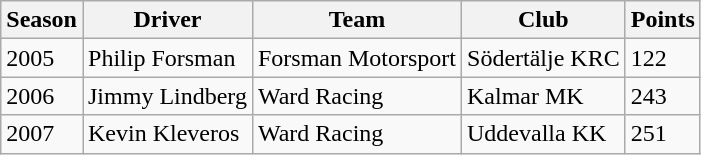<table class="wikitable sortable">
<tr>
<th>Season</th>
<th>Driver</th>
<th>Team</th>
<th>Club</th>
<th>Points</th>
</tr>
<tr>
<td>2005</td>
<td>Philip Forsman</td>
<td>Forsman Motorsport</td>
<td>Södertälje KRC</td>
<td>122</td>
</tr>
<tr>
<td>2006</td>
<td>Jimmy Lindberg</td>
<td>Ward Racing</td>
<td>Kalmar MK</td>
<td>243</td>
</tr>
<tr>
<td>2007</td>
<td>Kevin Kleveros</td>
<td>Ward Racing</td>
<td>Uddevalla KK</td>
<td>251</td>
</tr>
</table>
